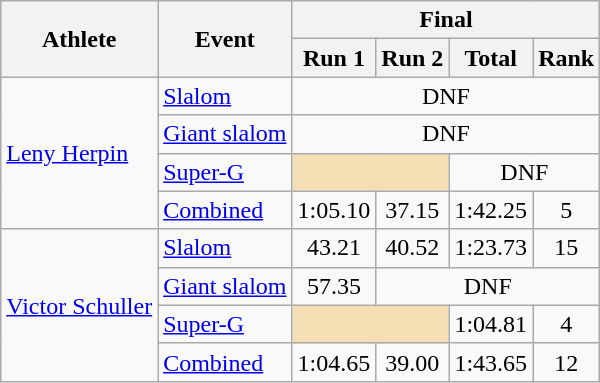<table class="wikitable">
<tr>
<th rowspan="2">Athlete</th>
<th rowspan="2">Event</th>
<th colspan="4">Final</th>
</tr>
<tr>
<th>Run 1</th>
<th>Run 2</th>
<th>Total</th>
<th>Rank</th>
</tr>
<tr>
<td rowspan=4><a href='#'>Leny Herpin</a></td>
<td><a href='#'>Slalom</a></td>
<td align="center" colspan=4>DNF</td>
</tr>
<tr>
<td><a href='#'>Giant slalom</a></td>
<td align="center" colspan=4>DNF</td>
</tr>
<tr>
<td><a href='#'>Super-G</a></td>
<td colspan=2 bgcolor="wheat"></td>
<td align="center" colspan=2>DNF</td>
</tr>
<tr>
<td><a href='#'>Combined</a></td>
<td align="center">1:05.10</td>
<td align="center">37.15</td>
<td align="center">1:42.25</td>
<td align="center">5</td>
</tr>
<tr>
<td rowspan=4><a href='#'>Victor Schuller</a></td>
<td><a href='#'>Slalom</a></td>
<td align="center">43.21</td>
<td align="center">40.52</td>
<td align="center">1:23.73</td>
<td align="center">15</td>
</tr>
<tr>
<td><a href='#'>Giant slalom</a></td>
<td align="center">57.35</td>
<td align="center" colspan=3>DNF</td>
</tr>
<tr>
<td><a href='#'>Super-G</a></td>
<td colspan=2 bgcolor="wheat"></td>
<td align="center">1:04.81</td>
<td align="center">4</td>
</tr>
<tr>
<td><a href='#'>Combined</a></td>
<td align="center">1:04.65</td>
<td align="center">39.00</td>
<td align="center">1:43.65</td>
<td align="center">12</td>
</tr>
</table>
